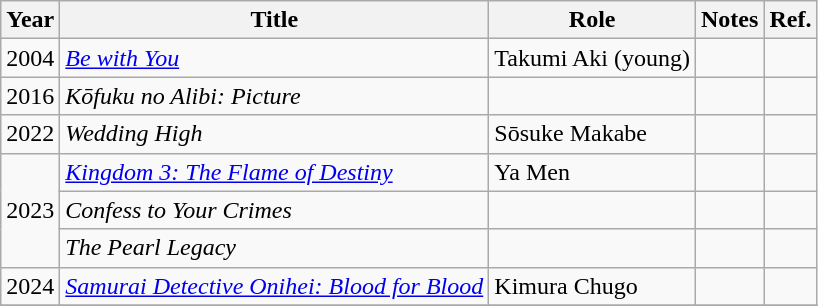<table class="wikitable">
<tr>
<th>Year</th>
<th>Title</th>
<th>Role</th>
<th>Notes</th>
<th>Ref.</th>
</tr>
<tr>
<td>2004</td>
<td><em><a href='#'>Be with You</a></em></td>
<td>Takumi Aki (young)</td>
<td></td>
<td></td>
</tr>
<tr>
<td>2016</td>
<td><em>Kōfuku no Alibi: Picture</em></td>
<td></td>
<td></td>
<td></td>
</tr>
<tr>
<td>2022</td>
<td><em>Wedding High</em></td>
<td>Sōsuke Makabe</td>
<td></td>
<td></td>
</tr>
<tr>
<td rowspan=3>2023</td>
<td><em><a href='#'>Kingdom 3: The Flame of Destiny</a></em></td>
<td>Ya Men</td>
<td></td>
<td></td>
</tr>
<tr>
<td><em>Confess to Your Crimes</em></td>
<td></td>
<td></td>
<td></td>
</tr>
<tr>
<td><em>The Pearl Legacy</em></td>
<td></td>
<td></td>
<td></td>
</tr>
<tr>
<td>2024</td>
<td><em><a href='#'>Samurai Detective Onihei: Blood for Blood</a></em></td>
<td>Kimura Chugo</td>
<td></td>
<td></td>
</tr>
<tr>
</tr>
</table>
